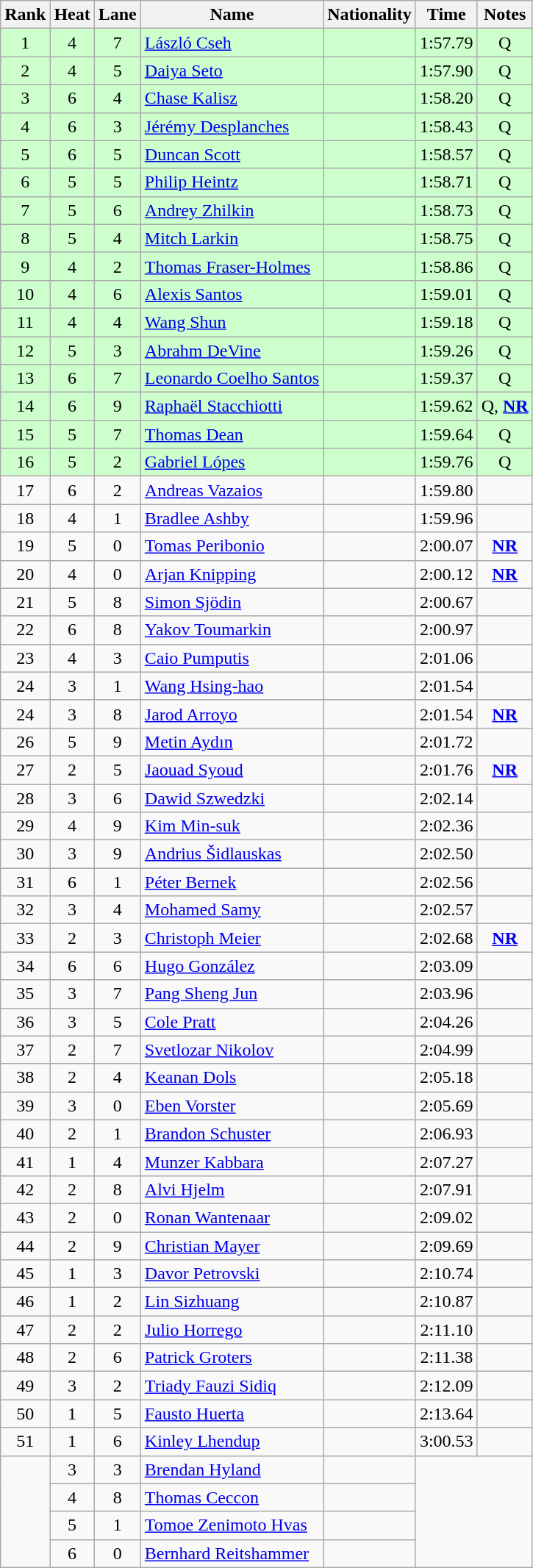<table class="wikitable sortable" style="text-align:center">
<tr>
<th>Rank</th>
<th>Heat</th>
<th>Lane</th>
<th>Name</th>
<th>Nationality</th>
<th>Time</th>
<th>Notes</th>
</tr>
<tr bgcolor=ccffcc>
<td>1</td>
<td>4</td>
<td>7</td>
<td align=left><a href='#'>László Cseh</a></td>
<td align=left></td>
<td>1:57.79</td>
<td>Q</td>
</tr>
<tr bgcolor=ccffcc>
<td>2</td>
<td>4</td>
<td>5</td>
<td align=left><a href='#'>Daiya Seto</a></td>
<td align=left></td>
<td>1:57.90</td>
<td>Q</td>
</tr>
<tr bgcolor=ccffcc>
<td>3</td>
<td>6</td>
<td>4</td>
<td align=left><a href='#'>Chase Kalisz</a></td>
<td align=left></td>
<td>1:58.20</td>
<td>Q</td>
</tr>
<tr bgcolor=ccffcc>
<td>4</td>
<td>6</td>
<td>3</td>
<td align=left><a href='#'>Jérémy Desplanches</a></td>
<td align=left></td>
<td>1:58.43</td>
<td>Q</td>
</tr>
<tr bgcolor=ccffcc>
<td>5</td>
<td>6</td>
<td>5</td>
<td align=left><a href='#'>Duncan Scott</a></td>
<td align=left></td>
<td>1:58.57</td>
<td>Q</td>
</tr>
<tr bgcolor=ccffcc>
<td>6</td>
<td>5</td>
<td>5</td>
<td align=left><a href='#'>Philip Heintz</a></td>
<td align=left></td>
<td>1:58.71</td>
<td>Q</td>
</tr>
<tr bgcolor=ccffcc>
<td>7</td>
<td>5</td>
<td>6</td>
<td align=left><a href='#'>Andrey Zhilkin</a></td>
<td align=left></td>
<td>1:58.73</td>
<td>Q</td>
</tr>
<tr bgcolor=ccffcc>
<td>8</td>
<td>5</td>
<td>4</td>
<td align=left><a href='#'>Mitch Larkin</a></td>
<td align=left></td>
<td>1:58.75</td>
<td>Q</td>
</tr>
<tr bgcolor=ccffcc>
<td>9</td>
<td>4</td>
<td>2</td>
<td align=left><a href='#'>Thomas Fraser-Holmes</a></td>
<td align=left></td>
<td>1:58.86</td>
<td>Q</td>
</tr>
<tr bgcolor=ccffcc>
<td>10</td>
<td>4</td>
<td>6</td>
<td align=left><a href='#'>Alexis Santos</a></td>
<td align=left></td>
<td>1:59.01</td>
<td>Q</td>
</tr>
<tr bgcolor=ccffcc>
<td>11</td>
<td>4</td>
<td>4</td>
<td align=left><a href='#'>Wang Shun</a></td>
<td align=left></td>
<td>1:59.18</td>
<td>Q</td>
</tr>
<tr bgcolor=ccffcc>
<td>12</td>
<td>5</td>
<td>3</td>
<td align=left><a href='#'>Abrahm DeVine</a></td>
<td align=left></td>
<td>1:59.26</td>
<td>Q</td>
</tr>
<tr bgcolor=ccffcc>
<td>13</td>
<td>6</td>
<td>7</td>
<td align=left><a href='#'>Leonardo Coelho Santos</a></td>
<td align=left></td>
<td>1:59.37</td>
<td>Q</td>
</tr>
<tr bgcolor=ccffcc>
<td>14</td>
<td>6</td>
<td>9</td>
<td align=left><a href='#'>Raphaël Stacchiotti</a></td>
<td align=left></td>
<td>1:59.62</td>
<td>Q, <strong><a href='#'>NR</a></strong></td>
</tr>
<tr bgcolor=ccffcc>
<td>15</td>
<td>5</td>
<td>7</td>
<td align=left><a href='#'>Thomas Dean</a></td>
<td align=left></td>
<td>1:59.64</td>
<td>Q</td>
</tr>
<tr bgcolor=ccffcc>
<td>16</td>
<td>5</td>
<td>2</td>
<td align=left><a href='#'>Gabriel Lópes</a></td>
<td align=left></td>
<td>1:59.76</td>
<td>Q</td>
</tr>
<tr>
<td>17</td>
<td>6</td>
<td>2</td>
<td align=left><a href='#'>Andreas Vazaios</a></td>
<td align=left></td>
<td>1:59.80</td>
<td></td>
</tr>
<tr>
<td>18</td>
<td>4</td>
<td>1</td>
<td align=left><a href='#'>Bradlee Ashby</a></td>
<td align=left></td>
<td>1:59.96</td>
<td></td>
</tr>
<tr>
<td>19</td>
<td>5</td>
<td>0</td>
<td align=left><a href='#'>Tomas Peribonio</a></td>
<td align=left></td>
<td>2:00.07</td>
<td><strong><a href='#'>NR</a></strong></td>
</tr>
<tr>
<td>20</td>
<td>4</td>
<td>0</td>
<td align=left><a href='#'>Arjan Knipping</a></td>
<td align=left></td>
<td>2:00.12</td>
<td><strong><a href='#'>NR</a></strong></td>
</tr>
<tr>
<td>21</td>
<td>5</td>
<td>8</td>
<td align=left><a href='#'>Simon Sjödin</a></td>
<td align=left></td>
<td>2:00.67</td>
<td></td>
</tr>
<tr>
<td>22</td>
<td>6</td>
<td>8</td>
<td align=left><a href='#'>Yakov Toumarkin</a></td>
<td align=left></td>
<td>2:00.97</td>
<td></td>
</tr>
<tr>
<td>23</td>
<td>4</td>
<td>3</td>
<td align=left><a href='#'>Caio Pumputis</a></td>
<td align=left></td>
<td>2:01.06</td>
<td></td>
</tr>
<tr>
<td>24</td>
<td>3</td>
<td>1</td>
<td align=left><a href='#'>Wang Hsing-hao</a></td>
<td align=left></td>
<td>2:01.54</td>
<td></td>
</tr>
<tr>
<td>24</td>
<td>3</td>
<td>8</td>
<td align=left><a href='#'>Jarod Arroyo</a></td>
<td align=left></td>
<td>2:01.54</td>
<td><strong><a href='#'>NR</a></strong></td>
</tr>
<tr>
<td>26</td>
<td>5</td>
<td>9</td>
<td align=left><a href='#'>Metin Aydın</a></td>
<td align=left></td>
<td>2:01.72</td>
<td></td>
</tr>
<tr>
<td>27</td>
<td>2</td>
<td>5</td>
<td align=left><a href='#'>Jaouad Syoud</a></td>
<td align=left></td>
<td>2:01.76</td>
<td><strong><a href='#'>NR</a></strong></td>
</tr>
<tr>
<td>28</td>
<td>3</td>
<td>6</td>
<td align=left><a href='#'>Dawid Szwedzki</a></td>
<td align=left></td>
<td>2:02.14</td>
<td></td>
</tr>
<tr>
<td>29</td>
<td>4</td>
<td>9</td>
<td align=left><a href='#'>Kim Min-suk</a></td>
<td align=left></td>
<td>2:02.36</td>
<td></td>
</tr>
<tr>
<td>30</td>
<td>3</td>
<td>9</td>
<td align=left><a href='#'>Andrius Šidlauskas</a></td>
<td align=left></td>
<td>2:02.50</td>
<td></td>
</tr>
<tr>
<td>31</td>
<td>6</td>
<td>1</td>
<td align=left><a href='#'>Péter Bernek</a></td>
<td align=left></td>
<td>2:02.56</td>
<td></td>
</tr>
<tr>
<td>32</td>
<td>3</td>
<td>4</td>
<td align=left><a href='#'>Mohamed Samy</a></td>
<td align=left></td>
<td>2:02.57</td>
<td></td>
</tr>
<tr>
<td>33</td>
<td>2</td>
<td>3</td>
<td align=left><a href='#'>Christoph Meier</a></td>
<td align=left></td>
<td>2:02.68</td>
<td><strong><a href='#'>NR</a></strong></td>
</tr>
<tr>
<td>34</td>
<td>6</td>
<td>6</td>
<td align=left><a href='#'>Hugo González</a></td>
<td align=left></td>
<td>2:03.09</td>
<td></td>
</tr>
<tr>
<td>35</td>
<td>3</td>
<td>7</td>
<td align=left><a href='#'>Pang Sheng Jun</a></td>
<td align=left></td>
<td>2:03.96</td>
<td></td>
</tr>
<tr>
<td>36</td>
<td>3</td>
<td>5</td>
<td align=left><a href='#'>Cole Pratt</a></td>
<td align=left></td>
<td>2:04.26</td>
<td></td>
</tr>
<tr>
<td>37</td>
<td>2</td>
<td>7</td>
<td align=left><a href='#'>Svetlozar Nikolov</a></td>
<td align=left></td>
<td>2:04.99</td>
<td></td>
</tr>
<tr>
<td>38</td>
<td>2</td>
<td>4</td>
<td align=left><a href='#'>Keanan Dols</a></td>
<td align=left></td>
<td>2:05.18</td>
<td></td>
</tr>
<tr>
<td>39</td>
<td>3</td>
<td>0</td>
<td align=left><a href='#'>Eben Vorster</a></td>
<td align=left></td>
<td>2:05.69</td>
<td></td>
</tr>
<tr>
<td>40</td>
<td>2</td>
<td>1</td>
<td align=left><a href='#'>Brandon Schuster</a></td>
<td align=left></td>
<td>2:06.93</td>
<td></td>
</tr>
<tr>
<td>41</td>
<td>1</td>
<td>4</td>
<td align=left><a href='#'>Munzer Kabbara</a></td>
<td align=left></td>
<td>2:07.27</td>
<td></td>
</tr>
<tr>
<td>42</td>
<td>2</td>
<td>8</td>
<td align=left><a href='#'>Alvi Hjelm</a></td>
<td align=left></td>
<td>2:07.91</td>
<td></td>
</tr>
<tr>
<td>43</td>
<td>2</td>
<td>0</td>
<td align=left><a href='#'>Ronan Wantenaar</a></td>
<td align=left></td>
<td>2:09.02</td>
<td></td>
</tr>
<tr>
<td>44</td>
<td>2</td>
<td>9</td>
<td align=left><a href='#'>Christian Mayer</a></td>
<td align=left></td>
<td>2:09.69</td>
<td></td>
</tr>
<tr>
<td>45</td>
<td>1</td>
<td>3</td>
<td align=left><a href='#'>Davor Petrovski</a></td>
<td align=left></td>
<td>2:10.74</td>
<td></td>
</tr>
<tr>
<td>46</td>
<td>1</td>
<td>2</td>
<td align=left><a href='#'>Lin Sizhuang</a></td>
<td align=left></td>
<td>2:10.87</td>
<td></td>
</tr>
<tr>
<td>47</td>
<td>2</td>
<td>2</td>
<td align=left><a href='#'>Julio Horrego</a></td>
<td align=left></td>
<td>2:11.10</td>
<td></td>
</tr>
<tr>
<td>48</td>
<td>2</td>
<td>6</td>
<td align=left><a href='#'>Patrick Groters</a></td>
<td align=left></td>
<td>2:11.38</td>
<td></td>
</tr>
<tr>
<td>49</td>
<td>3</td>
<td>2</td>
<td align=left><a href='#'>Triady Fauzi Sidiq</a></td>
<td align=left></td>
<td>2:12.09</td>
<td></td>
</tr>
<tr>
<td>50</td>
<td>1</td>
<td>5</td>
<td align=left><a href='#'>Fausto Huerta</a></td>
<td align=left></td>
<td>2:13.64</td>
<td></td>
</tr>
<tr>
<td>51</td>
<td>1</td>
<td>6</td>
<td align=left><a href='#'>Kinley Lhendup</a></td>
<td align=left></td>
<td>3:00.53</td>
<td></td>
</tr>
<tr>
<td rowspan=4></td>
<td>3</td>
<td>3</td>
<td align=left><a href='#'>Brendan Hyland</a></td>
<td align=left></td>
<td colspan=2 rowspan=4></td>
</tr>
<tr>
<td>4</td>
<td>8</td>
<td align=left><a href='#'>Thomas Ceccon</a></td>
<td align=left></td>
</tr>
<tr>
<td>5</td>
<td>1</td>
<td align=left><a href='#'>Tomoe Zenimoto Hvas</a></td>
<td align=left></td>
</tr>
<tr>
<td>6</td>
<td>0</td>
<td align=left><a href='#'>Bernhard Reitshammer</a></td>
<td align=left></td>
</tr>
</table>
